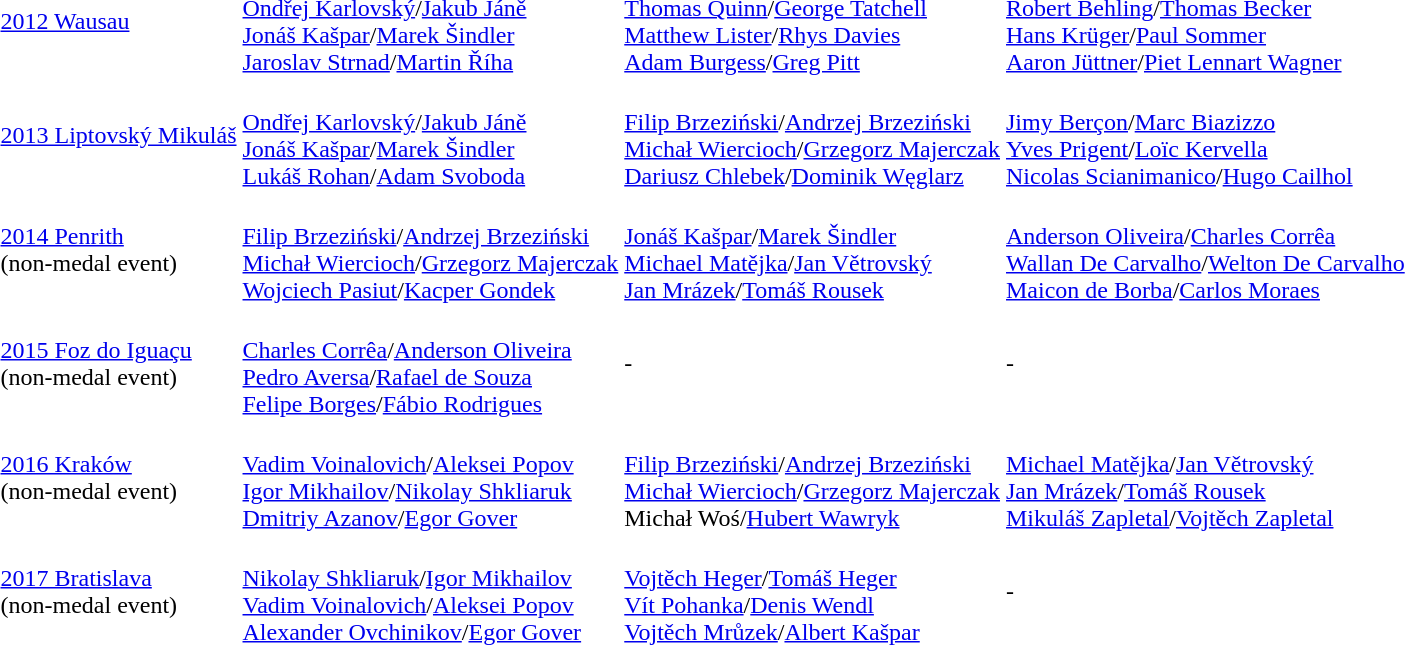<table>
<tr>
<td><a href='#'>2012 Wausau</a></td>
<td><br><a href='#'>Ondřej Karlovský</a>/<a href='#'>Jakub Jáně</a><br><a href='#'>Jonáš Kašpar</a>/<a href='#'>Marek Šindler</a><br><a href='#'>Jaroslav Strnad</a>/<a href='#'>Martin Říha</a></td>
<td><br><a href='#'>Thomas Quinn</a>/<a href='#'>George Tatchell</a><br><a href='#'>Matthew Lister</a>/<a href='#'>Rhys Davies</a><br><a href='#'>Adam Burgess</a>/<a href='#'>Greg Pitt</a></td>
<td><br><a href='#'>Robert Behling</a>/<a href='#'>Thomas Becker</a><br><a href='#'>Hans Krüger</a>/<a href='#'>Paul Sommer</a><br><a href='#'>Aaron Jüttner</a>/<a href='#'>Piet Lennart Wagner</a></td>
</tr>
<tr>
<td><a href='#'>2013 Liptovský Mikuláš</a></td>
<td><br><a href='#'>Ondřej Karlovský</a>/<a href='#'>Jakub Jáně</a><br><a href='#'>Jonáš Kašpar</a>/<a href='#'>Marek Šindler</a><br><a href='#'>Lukáš Rohan</a>/<a href='#'>Adam Svoboda</a></td>
<td><br><a href='#'>Filip Brzeziński</a>/<a href='#'>Andrzej Brzeziński</a><br><a href='#'>Michał Wiercioch</a>/<a href='#'>Grzegorz Majerczak</a><br><a href='#'>Dariusz Chlebek</a>/<a href='#'>Dominik Węglarz</a></td>
<td><br><a href='#'>Jimy Berçon</a>/<a href='#'>Marc Biazizzo</a><br><a href='#'>Yves Prigent</a>/<a href='#'>Loïc Kervella</a><br><a href='#'>Nicolas Scianimanico</a>/<a href='#'>Hugo Cailhol</a></td>
</tr>
<tr>
<td><a href='#'>2014 Penrith</a><br>(non-medal event)</td>
<td><br><a href='#'>Filip Brzeziński</a>/<a href='#'>Andrzej Brzeziński</a><br><a href='#'>Michał Wiercioch</a>/<a href='#'>Grzegorz Majerczak</a><br><a href='#'>Wojciech Pasiut</a>/<a href='#'>Kacper Gondek</a></td>
<td><br><a href='#'>Jonáš Kašpar</a>/<a href='#'>Marek Šindler</a><br><a href='#'>Michael Matějka</a>/<a href='#'>Jan Větrovský</a><br><a href='#'>Jan Mrázek</a>/<a href='#'>Tomáš Rousek</a></td>
<td><br><a href='#'>Anderson Oliveira</a>/<a href='#'>Charles Corrêa</a><br><a href='#'>Wallan De Carvalho</a>/<a href='#'>Welton De Carvalho</a><br><a href='#'>Maicon de Borba</a>/<a href='#'>Carlos Moraes</a></td>
</tr>
<tr>
<td><a href='#'>2015 Foz do Iguaçu</a><br>(non-medal event)</td>
<td><br><a href='#'>Charles Corrêa</a>/<a href='#'>Anderson Oliveira</a><br><a href='#'>Pedro Aversa</a>/<a href='#'>Rafael de Souza</a><br><a href='#'>Felipe Borges</a>/<a href='#'>Fábio Rodrigues</a></td>
<td>-</td>
<td>-</td>
</tr>
<tr>
<td><a href='#'>2016 Kraków</a><br>(non-medal event)</td>
<td><br><a href='#'>Vadim Voinalovich</a>/<a href='#'>Aleksei Popov</a><br><a href='#'>Igor Mikhailov</a>/<a href='#'>Nikolay Shkliaruk</a><br><a href='#'>Dmitriy Azanov</a>/<a href='#'>Egor Gover</a></td>
<td><br><a href='#'>Filip Brzeziński</a>/<a href='#'>Andrzej Brzeziński</a><br><a href='#'>Michał Wiercioch</a>/<a href='#'>Grzegorz Majerczak</a><br>Michał Woś/<a href='#'>Hubert Wawryk</a></td>
<td><br><a href='#'>Michael Matějka</a>/<a href='#'>Jan Větrovský</a><br><a href='#'>Jan Mrázek</a>/<a href='#'>Tomáš Rousek</a><br><a href='#'>Mikuláš Zapletal</a>/<a href='#'>Vojtěch Zapletal</a></td>
</tr>
<tr>
<td><a href='#'>2017 Bratislava</a><br>(non-medal event)</td>
<td><br><a href='#'>Nikolay Shkliaruk</a>/<a href='#'>Igor Mikhailov</a><br><a href='#'>Vadim Voinalovich</a>/<a href='#'>Aleksei Popov</a><br><a href='#'>Alexander Ovchinikov</a>/<a href='#'>Egor Gover</a></td>
<td><br><a href='#'>Vojtěch Heger</a>/<a href='#'>Tomáš Heger</a><br><a href='#'>Vít Pohanka</a>/<a href='#'>Denis Wendl</a><br><a href='#'>Vojtěch Mrůzek</a>/<a href='#'>Albert Kašpar</a></td>
<td>-</td>
</tr>
</table>
